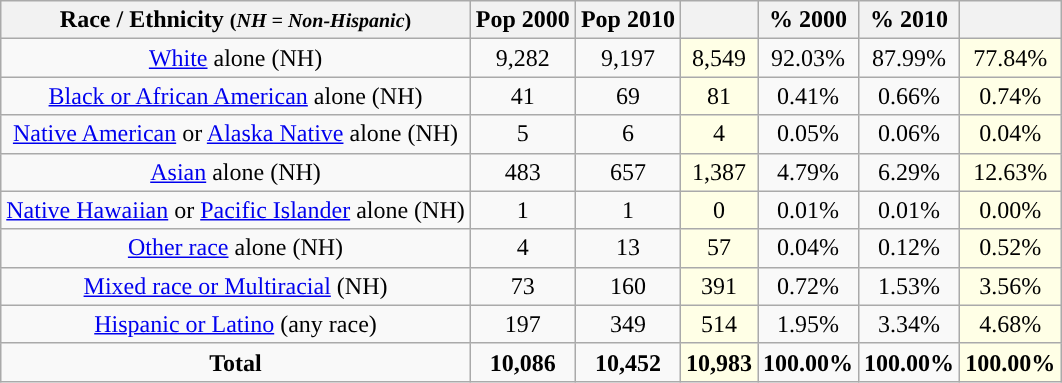<table class="wikitable" style="text-align:center;">
<tr>
<th>Race / Ethnicity <small>(<em>NH = Non-Hispanic</em>)</small></th>
<th>Pop 2000</th>
<th>Pop 2010</th>
<th></th>
<th>% 2000</th>
<th>% 2010</th>
<th></th>
</tr>
<tr>
<td><a href='#'>White</a> alone (NH)</td>
<td>9,282</td>
<td>9,197</td>
<td style='background: #ffffe6;'>8,549</td>
<td>92.03%</td>
<td>87.99%</td>
<td style='background: #ffffe6;'>77.84%</td>
</tr>
<tr>
<td><a href='#'>Black or African American</a> alone (NH)</td>
<td>41</td>
<td>69</td>
<td style='background: #ffffe6;'>81</td>
<td>0.41%</td>
<td>0.66%</td>
<td style='background: #ffffe6;'>0.74%</td>
</tr>
<tr>
<td><a href='#'>Native American</a> or <a href='#'>Alaska Native</a> alone (NH)</td>
<td>5</td>
<td>6</td>
<td style='background: #ffffe6;'>4</td>
<td>0.05%</td>
<td>0.06%</td>
<td style='background: #ffffe6;'>0.04%</td>
</tr>
<tr>
<td><a href='#'>Asian</a> alone (NH)</td>
<td>483</td>
<td>657</td>
<td style='background: #ffffe6;'>1,387</td>
<td>4.79%</td>
<td>6.29%</td>
<td style='background: #ffffe6;'>12.63%</td>
</tr>
<tr>
<td><a href='#'>Native Hawaiian</a> or <a href='#'>Pacific Islander</a> alone (NH)</td>
<td>1</td>
<td>1</td>
<td style='background: #ffffe6;'>0</td>
<td>0.01%</td>
<td>0.01%</td>
<td style='background: #ffffe6;'>0.00%</td>
</tr>
<tr>
<td><a href='#'>Other race</a> alone (NH)</td>
<td>4</td>
<td>13</td>
<td style='background: #ffffe6;'>57</td>
<td>0.04%</td>
<td>0.12%</td>
<td style='background: #ffffe6;'>0.52%</td>
</tr>
<tr>
<td><a href='#'>Mixed race or Multiracial</a> (NH)</td>
<td>73</td>
<td>160</td>
<td style='background: #ffffe6;'>391</td>
<td>0.72%</td>
<td>1.53%</td>
<td style='background: #ffffe6;'>3.56%</td>
</tr>
<tr>
<td><a href='#'>Hispanic or Latino</a> (any race)</td>
<td>197</td>
<td>349</td>
<td style='background: #ffffe6;'>514</td>
<td>1.95%</td>
<td>3.34%</td>
<td style='background: #ffffe6;'>4.68%</td>
</tr>
<tr>
<td><strong>Total</strong></td>
<td><strong>10,086</strong></td>
<td><strong>10,452</strong></td>
<td style='background: #ffffe6;'><strong>10,983</strong></td>
<td><strong>100.00%</strong></td>
<td><strong>100.00%</strong></td>
<td style='background: #ffffe6;'><strong>100.00%</strong></td>
</tr>
</table>
